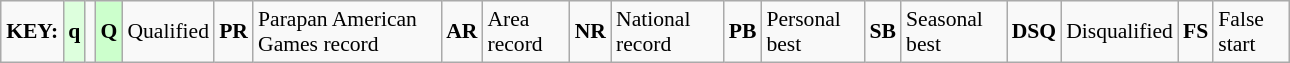<table class="wikitable" style="margin:0.5em auto; font-size:90%;position:relative;" width=68%>
<tr>
<td><strong>KEY:</strong></td>
<td bgcolor=ddffdd align=center><strong>q</strong></td>
<td></td>
<td bgcolor=ccffcc align=center><strong>Q</strong></td>
<td>Qualified</td>
<td align=center><strong>PR</strong></td>
<td>Parapan American Games record</td>
<td align=center><strong>AR</strong></td>
<td>Area record</td>
<td align=center><strong>NR</strong></td>
<td>National record</td>
<td align=center><strong>PB</strong></td>
<td>Personal best</td>
<td align=center><strong>SB</strong></td>
<td>Seasonal best</td>
<td align=center><strong>DSQ</strong></td>
<td>Disqualified</td>
<td align=center><strong>FS</strong></td>
<td>False start</td>
</tr>
</table>
